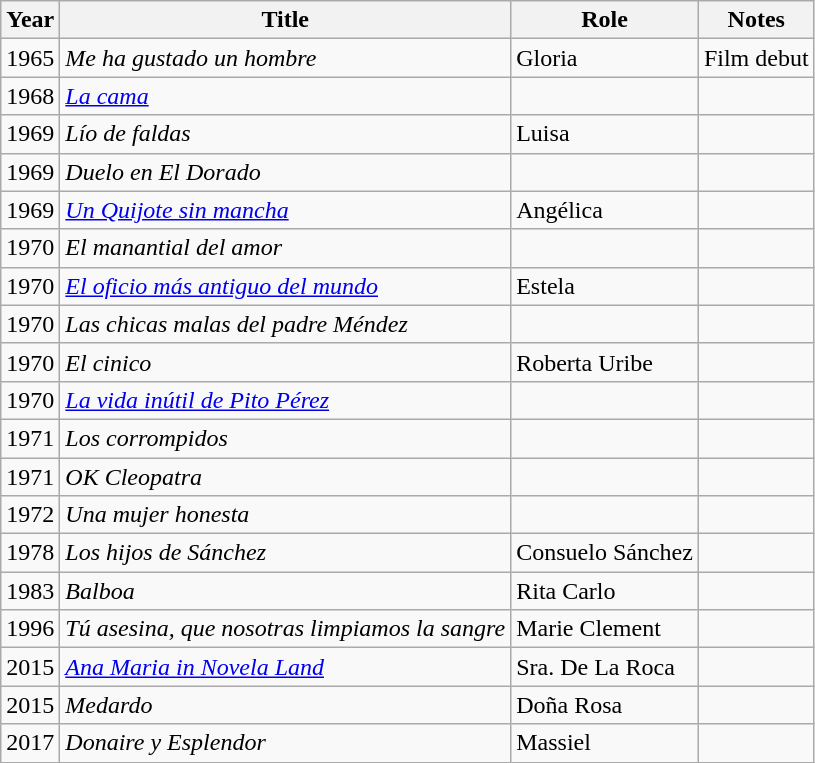<table class="wikitable sortable">
<tr>
<th>Year</th>
<th>Title</th>
<th>Role</th>
<th>Notes</th>
</tr>
<tr>
<td>1965</td>
<td><em>Me ha gustado un hombre</em></td>
<td>Gloria</td>
<td>Film debut</td>
</tr>
<tr>
<td>1968</td>
<td><em><a href='#'>La cama</a></em></td>
<td></td>
<td></td>
</tr>
<tr>
<td>1969</td>
<td><em>Lío de faldas</em></td>
<td>Luisa</td>
<td></td>
</tr>
<tr>
<td>1969</td>
<td><em>Duelo en El Dorado</em></td>
<td></td>
<td></td>
</tr>
<tr>
<td>1969</td>
<td><em><a href='#'>Un Quijote sin mancha</a></em></td>
<td>Angélica</td>
<td></td>
</tr>
<tr>
<td>1970</td>
<td><em>El manantial del amor</em></td>
<td></td>
<td></td>
</tr>
<tr>
<td>1970</td>
<td><em><a href='#'>El oficio más antiguo del mundo</a></em></td>
<td>Estela</td>
<td></td>
</tr>
<tr>
<td>1970</td>
<td><em>Las chicas malas del padre Méndez</em></td>
<td></td>
<td></td>
</tr>
<tr>
<td>1970</td>
<td><em>El cinico</em></td>
<td>Roberta Uribe</td>
<td></td>
</tr>
<tr>
<td>1970</td>
<td><em><a href='#'>La vida inútil de Pito Pérez</a></em></td>
<td></td>
<td></td>
</tr>
<tr>
<td>1971</td>
<td><em>Los corrompidos</em></td>
<td></td>
<td></td>
</tr>
<tr>
<td>1971</td>
<td><em>OK Cleopatra</em></td>
<td></td>
<td></td>
</tr>
<tr>
<td>1972</td>
<td><em>Una mujer honesta</em></td>
<td></td>
<td></td>
</tr>
<tr>
<td>1978</td>
<td><em>Los hijos de Sánchez </em></td>
<td>Consuelo Sánchez</td>
<td></td>
</tr>
<tr>
<td>1983</td>
<td><em>Balboa</em></td>
<td>Rita Carlo</td>
<td></td>
</tr>
<tr>
<td>1996</td>
<td><em>Tú asesina, que nosotras limpiamos la sangre</em></td>
<td>Marie Clement</td>
<td></td>
</tr>
<tr>
<td>2015</td>
<td><em><a href='#'>Ana Maria in Novela Land</a></em></td>
<td>Sra. De La Roca</td>
<td></td>
</tr>
<tr>
<td>2015</td>
<td><em>Medardo</em></td>
<td>Doña Rosa</td>
<td></td>
</tr>
<tr>
<td>2017</td>
<td><em>Donaire y Esplendor</em></td>
<td>Massiel</td>
<td></td>
</tr>
</table>
